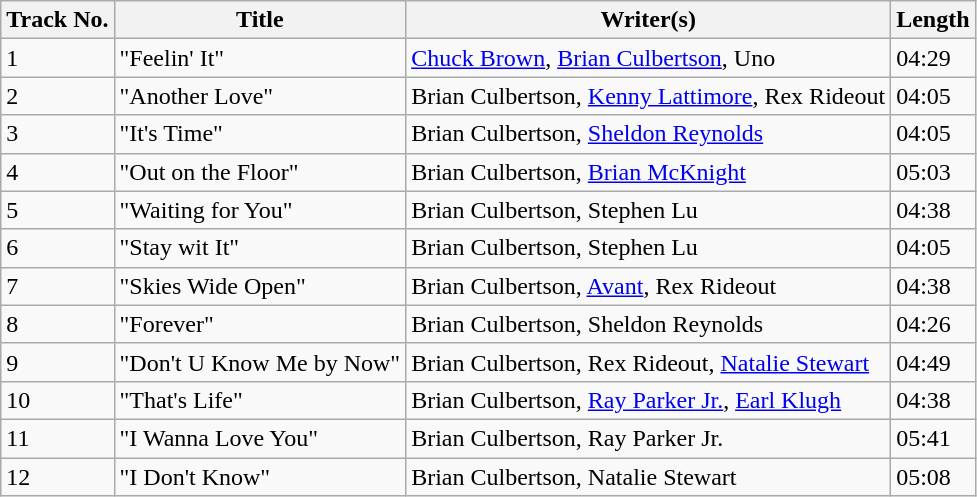<table class="wikitable">
<tr>
<th>Track No.</th>
<th>Title</th>
<th>Writer(s)</th>
<th>Length</th>
</tr>
<tr>
<td>1</td>
<td>"Feelin' It"</td>
<td><a href='#'>Chuck Brown</a>, <a href='#'>Brian Culbertson</a>, Uno</td>
<td>04:29</td>
</tr>
<tr>
<td>2</td>
<td>"Another Love"</td>
<td>Brian Culbertson, <a href='#'>Kenny Lattimore</a>, Rex Rideout</td>
<td>04:05</td>
</tr>
<tr>
<td>3</td>
<td>"It's Time"</td>
<td>Brian Culbertson, <a href='#'>Sheldon Reynolds</a></td>
<td>04:05</td>
</tr>
<tr>
<td>4</td>
<td>"Out on the Floor"</td>
<td>Brian Culbertson, <a href='#'>Brian McKnight</a></td>
<td>05:03</td>
</tr>
<tr>
<td>5</td>
<td>"Waiting for You"</td>
<td>Brian Culbertson, Stephen Lu</td>
<td>04:38</td>
</tr>
<tr>
<td>6</td>
<td>"Stay wit It"</td>
<td>Brian Culbertson, Stephen Lu</td>
<td>04:05</td>
</tr>
<tr>
<td>7</td>
<td>"Skies Wide Open"</td>
<td>Brian Culbertson, <a href='#'>Avant</a>, Rex Rideout</td>
<td>04:38</td>
</tr>
<tr>
<td>8</td>
<td>"Forever"</td>
<td>Brian Culbertson, Sheldon Reynolds</td>
<td>04:26</td>
</tr>
<tr>
<td>9</td>
<td>"Don't U Know Me by Now"</td>
<td>Brian Culbertson, Rex Rideout, <a href='#'>Natalie Stewart</a></td>
<td>04:49</td>
</tr>
<tr>
<td>10</td>
<td>"That's Life"</td>
<td>Brian Culbertson, <a href='#'>Ray Parker Jr.</a>, <a href='#'>Earl Klugh</a></td>
<td>04:38</td>
</tr>
<tr>
<td>11</td>
<td>"I Wanna Love You"</td>
<td>Brian Culbertson, Ray Parker Jr.</td>
<td>05:41</td>
</tr>
<tr>
<td>12</td>
<td>"I Don't Know"</td>
<td>Brian Culbertson, Natalie Stewart</td>
<td>05:08</td>
</tr>
</table>
